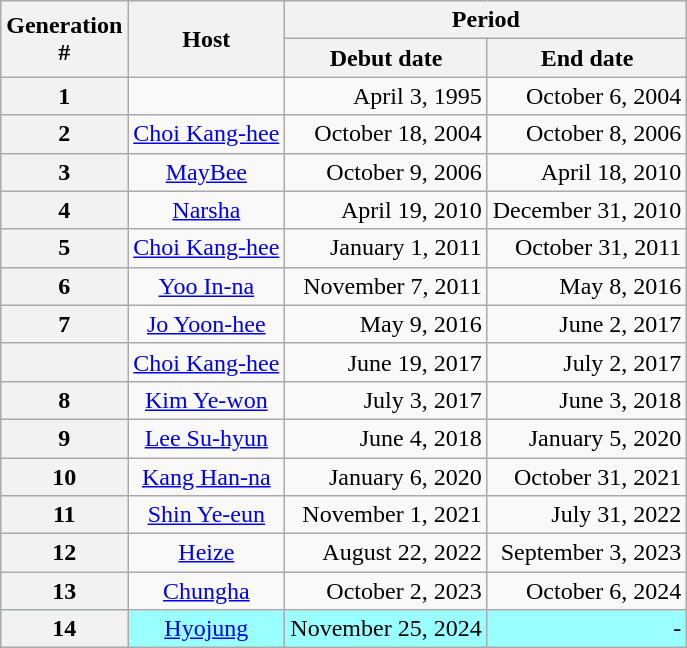<table class="wikitable" style="text-align:right;">
<tr>
<th rowspan=2>Generation<br>#</th>
<th rowspan=2>Host</th>
<th colspan=2>Period</th>
</tr>
<tr>
<th>Debut date</th>
<th>End date</th>
</tr>
<tr>
<th>1</th>
<td align="center"></td>
<td>April 3, 1995</td>
<td>October 6, 2004</td>
</tr>
<tr>
<th>2</th>
<td align="center"><a href='#'>Choi Kang-hee</a></td>
<td>October 18, 2004</td>
<td>October 8, 2006</td>
</tr>
<tr>
<th>3</th>
<td align="center"><a href='#'>MayBee</a></td>
<td>October 9, 2006</td>
<td>April 18, 2010</td>
</tr>
<tr>
<th>4</th>
<td align="center"><a href='#'>Narsha</a></td>
<td>April 19, 2010</td>
<td>December 31, 2010</td>
</tr>
<tr>
<th>5</th>
<td align="center"><a href='#'>Choi Kang-hee</a></td>
<td>January 1, 2011</td>
<td>October 31, 2011</td>
</tr>
<tr>
<th>6</th>
<td align="center"><a href='#'>Yoo In-na</a></td>
<td>November 7, 2011</td>
<td>May 8, 2016</td>
</tr>
<tr>
<th>7</th>
<td align="center"><a href='#'>Jo Yoon-hee</a></td>
<td>May 9, 2016</td>
<td>June 2, 2017</td>
</tr>
<tr>
<th></th>
<td align="center"><a href='#'>Choi Kang-hee</a></td>
<td>June 19, 2017</td>
<td>July 2, 2017</td>
</tr>
<tr>
<th>8</th>
<td align="center"><a href='#'>Kim Ye-won</a></td>
<td>July 3, 2017</td>
<td>June 3, 2018</td>
</tr>
<tr>
<th>9</th>
<td align="center"><a href='#'>Lee Su-hyun</a></td>
<td>June 4, 2018</td>
<td>January 5, 2020</td>
</tr>
<tr>
<th>10</th>
<td align="center"><a href='#'>Kang Han-na</a></td>
<td>January 6, 2020</td>
<td>October 31, 2021</td>
</tr>
<tr>
<th>11</th>
<td align = "center"><a href='#'>Shin Ye-eun</a></td>
<td>November 1, 2021</td>
<td>July 31, 2022</td>
</tr>
<tr>
<th>12</th>
<td align = "center"><a href='#'>Heize</a></td>
<td>August 22, 2022</td>
<td>September 3, 2023</td>
</tr>
<tr>
<th>13</th>
<td align="center"><a href='#'>Chungha</a></td>
<td>October 2, 2023</td>
<td>October 6, 2024</td>
</tr>
<tr bgcolor="#99FFFF">
<th>14</th>
<td align="center"><a href='#'>Hyojung</a></td>
<td>November 25, 2024</td>
<td>-</td>
</tr>
</table>
